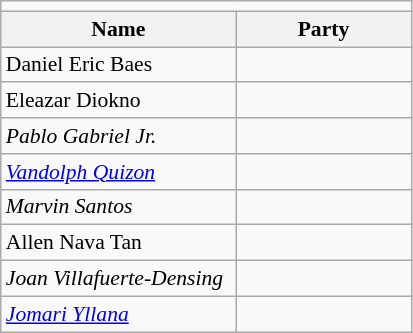<table class=wikitable style="font-size:90%">
<tr>
<td colspan=4 bgcolor=></td>
</tr>
<tr>
<th width=150px>Name</th>
<th colspan=2 width=110px>Party</th>
</tr>
<tr>
<td>Daniel Eric Baes</td>
<td></td>
</tr>
<tr>
<td>Eleazar Diokno</td>
<td></td>
</tr>
<tr>
<td><em>Pablo Gabriel Jr.</em></td>
<td></td>
</tr>
<tr>
<td><em><a href='#'>Vandolph Quizon</a></em></td>
<td></td>
</tr>
<tr>
<td><em>Marvin Santos</em></td>
<td></td>
</tr>
<tr>
<td>Allen Nava Tan</td>
<td></td>
</tr>
<tr>
<td><em>Joan Villafuerte-Densing</em></td>
<td></td>
</tr>
<tr>
<td><em><a href='#'>Jomari Yllana</a></em></td>
<td></td>
</tr>
</table>
